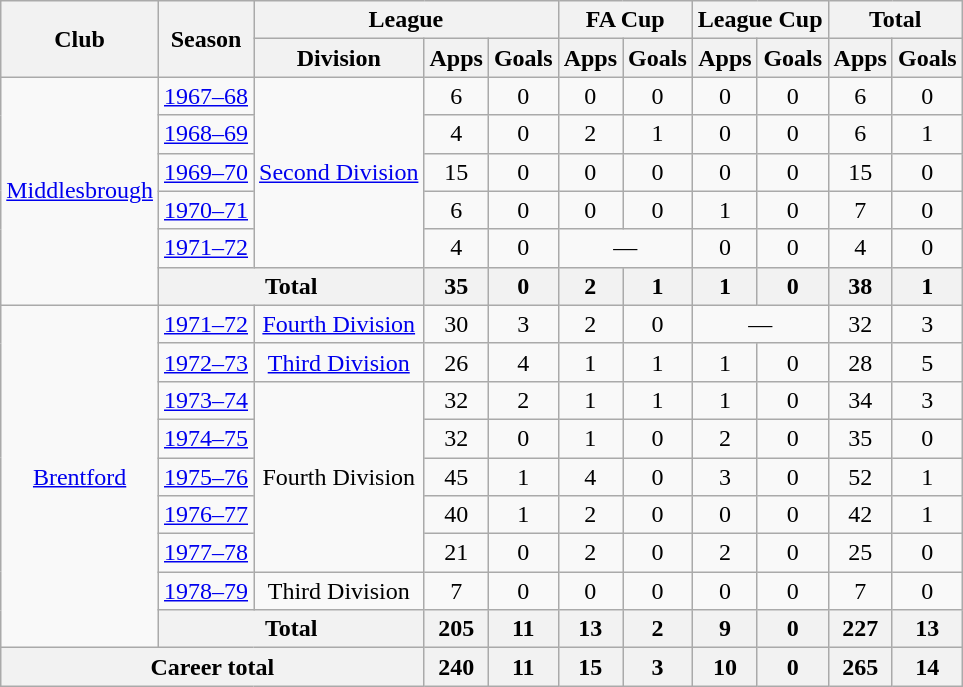<table class="wikitable" style="text-align: center;">
<tr>
<th rowspan="2">Club</th>
<th rowspan="2">Season</th>
<th colspan="3">League</th>
<th colspan="2">FA Cup</th>
<th colspan="2">League Cup</th>
<th colspan="2">Total</th>
</tr>
<tr>
<th>Division</th>
<th>Apps</th>
<th>Goals</th>
<th>Apps</th>
<th>Goals</th>
<th>Apps</th>
<th>Goals</th>
<th>Apps</th>
<th>Goals</th>
</tr>
<tr>
<td rowspan="6"><a href='#'>Middlesbrough</a></td>
<td><a href='#'>1967–68</a></td>
<td rowspan="5"><a href='#'>Second Division</a></td>
<td>6</td>
<td>0</td>
<td>0</td>
<td>0</td>
<td>0</td>
<td>0</td>
<td>6</td>
<td>0</td>
</tr>
<tr>
<td><a href='#'>1968–69</a></td>
<td>4</td>
<td>0</td>
<td>2</td>
<td>1</td>
<td>0</td>
<td>0</td>
<td>6</td>
<td>1</td>
</tr>
<tr>
<td><a href='#'>1969–70</a></td>
<td>15</td>
<td>0</td>
<td>0</td>
<td>0</td>
<td>0</td>
<td>0</td>
<td>15</td>
<td>0</td>
</tr>
<tr>
<td><a href='#'>1970–71</a></td>
<td>6</td>
<td>0</td>
<td>0</td>
<td>0</td>
<td>1</td>
<td>0</td>
<td>7</td>
<td>0</td>
</tr>
<tr>
<td><a href='#'>1971–72</a></td>
<td>4</td>
<td>0</td>
<td colspan="2">—</td>
<td>0</td>
<td>0</td>
<td>4</td>
<td>0</td>
</tr>
<tr>
<th colspan="2">Total</th>
<th>35</th>
<th>0</th>
<th>2</th>
<th>1</th>
<th>1</th>
<th>0</th>
<th>38</th>
<th>1</th>
</tr>
<tr>
<td rowspan="9"><a href='#'>Brentford</a></td>
<td><a href='#'>1971–72</a></td>
<td><a href='#'>Fourth Division</a></td>
<td>30</td>
<td>3</td>
<td>2</td>
<td>0</td>
<td colspan="2">—</td>
<td>32</td>
<td>3</td>
</tr>
<tr>
<td><a href='#'>1972–73</a></td>
<td><a href='#'>Third Division</a></td>
<td>26</td>
<td>4</td>
<td>1</td>
<td>1</td>
<td>1</td>
<td>0</td>
<td>28</td>
<td>5</td>
</tr>
<tr>
<td><a href='#'>1973–74</a></td>
<td rowspan="5">Fourth Division</td>
<td>32</td>
<td>2</td>
<td>1</td>
<td>1</td>
<td>1</td>
<td>0</td>
<td>34</td>
<td>3</td>
</tr>
<tr>
<td><a href='#'>1974–75</a></td>
<td>32</td>
<td>0</td>
<td>1</td>
<td>0</td>
<td>2</td>
<td>0</td>
<td>35</td>
<td>0</td>
</tr>
<tr>
<td><a href='#'>1975–76</a></td>
<td>45</td>
<td>1</td>
<td>4</td>
<td>0</td>
<td>3</td>
<td>0</td>
<td>52</td>
<td>1</td>
</tr>
<tr>
<td><a href='#'>1976–77</a></td>
<td>40</td>
<td>1</td>
<td>2</td>
<td>0</td>
<td>0</td>
<td>0</td>
<td>42</td>
<td>1</td>
</tr>
<tr>
<td><a href='#'>1977–78</a></td>
<td>21</td>
<td>0</td>
<td>2</td>
<td>0</td>
<td>2</td>
<td>0</td>
<td>25</td>
<td>0</td>
</tr>
<tr>
<td><a href='#'>1978–79</a></td>
<td>Third Division</td>
<td>7</td>
<td>0</td>
<td>0</td>
<td>0</td>
<td>0</td>
<td>0</td>
<td>7</td>
<td>0</td>
</tr>
<tr>
<th colspan="2">Total</th>
<th>205</th>
<th>11</th>
<th>13</th>
<th>2</th>
<th>9</th>
<th>0</th>
<th>227</th>
<th>13</th>
</tr>
<tr>
<th colspan="3">Career total</th>
<th>240</th>
<th>11</th>
<th>15</th>
<th>3</th>
<th>10</th>
<th>0</th>
<th>265</th>
<th>14</th>
</tr>
</table>
